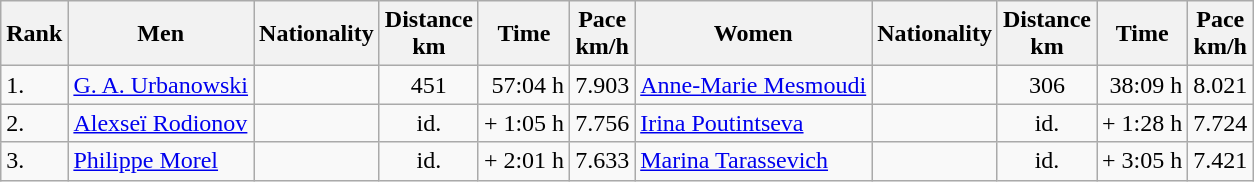<table class="wikitable sortable" BORDER="1" CELLSPACING="0">
<tr ---->
<th>Rank</th>
<th>Men</th>
<th>Nationality</th>
<th>Distance<br> km</th>
<th>Time</th>
<th>Pace <br> km/h</th>
<th>Women</th>
<th>Nationality</th>
<th>Distance <br> km</th>
<th>Time</th>
<th>Pace <br> km/h</th>
</tr>
<tr ---->
<td>1.</td>
<td><a href='#'>G. A. Urbanowski</a></td>
<td></td>
<td style="text-align: center;">451</td>
<td align="right">57:04 h</td>
<td style="text-align: center;">7.903</td>
<td><a href='#'>Anne-Marie Mesmoudi</a></td>
<td></td>
<td style="text-align: center;">306</td>
<td align="right">38:09 h</td>
<td style="text-align: center;">8.021</td>
</tr>
<tr>
<td>2.</td>
<td><a href='#'>Alexseï Rodionov</a></td>
<td></td>
<td style="text-align: center;">id.</td>
<td>+ 1:05 h</td>
<td style="text-align: center;">7.756</td>
<td><a href='#'>Irina Poutintseva</a></td>
<td></td>
<td style="text-align: center;">id.</td>
<td>+ 1:28 h</td>
<td style="text-align: center;">7.724</td>
</tr>
<tr>
<td>3.</td>
<td><a href='#'>Philippe Morel</a></td>
<td></td>
<td style="text-align: center;">id.</td>
<td>+ 2:01 h</td>
<td style="text-align: center;">7.633</td>
<td><a href='#'>Marina Tarassevich</a></td>
<td></td>
<td style="text-align: center;">id.</td>
<td>+ 3:05 h</td>
<td style="text-align: center;">7.421</td>
</tr>
</table>
